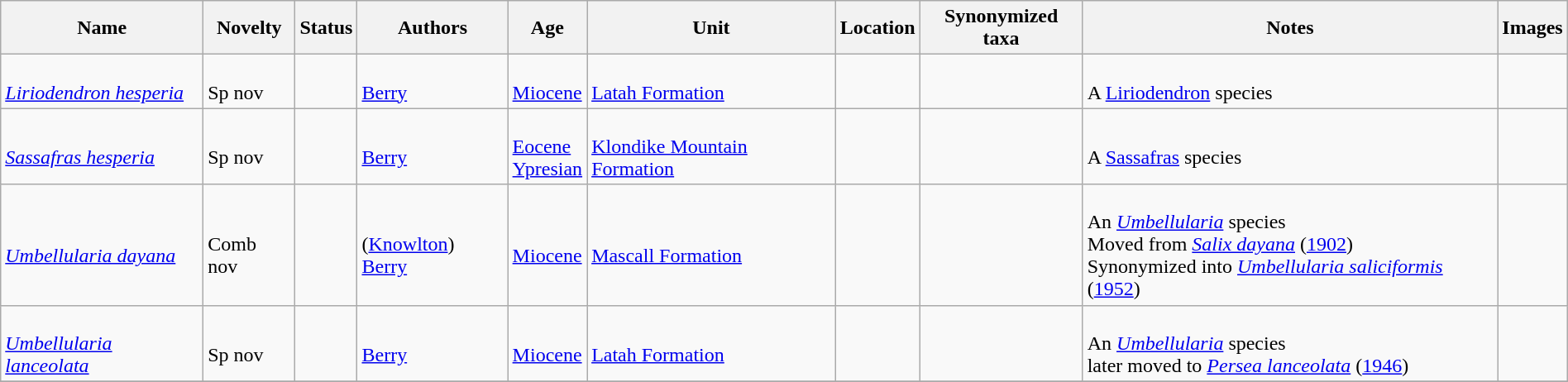<table class="wikitable sortable" align="center" width="100%">
<tr>
<th>Name</th>
<th>Novelty</th>
<th>Status</th>
<th>Authors</th>
<th>Age</th>
<th>Unit</th>
<th>Location</th>
<th>Synonymized taxa</th>
<th>Notes</th>
<th>Images</th>
</tr>
<tr>
<td><br><em><a href='#'>Liriodendron hesperia</a></em></td>
<td><br>Sp nov</td>
<td></td>
<td><br><a href='#'>Berry</a></td>
<td><br><a href='#'>Miocene</a></td>
<td><br><a href='#'>Latah Formation</a></td>
<td><br><br></td>
<td></td>
<td><br>A <a href='#'>Liriodendron</a> species</td>
<td><br></td>
</tr>
<tr>
<td><br><em><a href='#'>Sassafras hesperia</a></em></td>
<td><br>Sp nov</td>
<td></td>
<td><br><a href='#'>Berry</a></td>
<td><br><a href='#'>Eocene</a><br><a href='#'>Ypresian</a></td>
<td><br><a href='#'>Klondike Mountain Formation</a></td>
<td><br><br></td>
<td></td>
<td><br>A <a href='#'>Sassafras</a> species</td>
<td><br></td>
</tr>
<tr>
<td><br><em><a href='#'>Umbellularia dayana</a></em></td>
<td><br>Comb nov</td>
<td></td>
<td><br>(<a href='#'>Knowlton</a>) <a href='#'>Berry</a></td>
<td><br><a href='#'>Miocene</a></td>
<td><br><a href='#'>Mascall Formation</a></td>
<td><br><br></td>
<td></td>
<td><br>An <em><a href='#'>Umbellularia</a></em> species<br>Moved from <em><a href='#'>Salix dayana</a></em> (<a href='#'>1902</a>)<br>Synonymized into <em><a href='#'>Umbellularia saliciformis</a></em> (<a href='#'>1952</a>)</td>
<td><br></td>
</tr>
<tr>
<td><br><em><a href='#'>Umbellularia lanceolata</a></em></td>
<td><br>Sp nov</td>
<td></td>
<td><br><a href='#'>Berry</a></td>
<td><br><a href='#'>Miocene</a></td>
<td><br><a href='#'>Latah Formation</a></td>
<td><br><br></td>
<td></td>
<td><br>An <em><a href='#'>Umbellularia</a></em> species<br>later moved to <em><a href='#'>Persea lanceolata</a></em> (<a href='#'>1946</a>)</td>
<td><br></td>
</tr>
<tr>
</tr>
</table>
